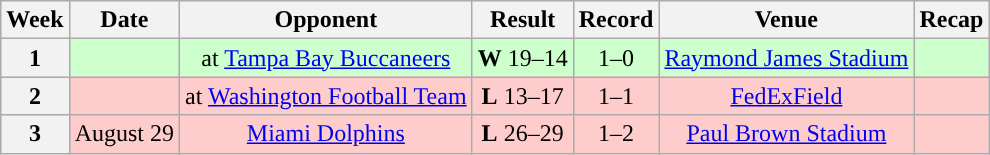<table class="wikitable" style="text-align:center">
<tr>
<th>Week</th>
<th>Date</th>
<th>Opponent</th>
<th>Result</th>
<th>Record</th>
<th>Venue</th>
<th>Recap</th>
</tr>
<tr style="background:#cfc">
<th>1</th>
<td></td>
<td>at <a href='#'>Tampa Bay Buccaneers</a></td>
<td><strong>W</strong> 19–14</td>
<td>1–0</td>
<td><a href='#'>Raymond James Stadium</a></td>
<td></td>
</tr>
<tr style="background:#fcc">
<th>2</th>
<td></td>
<td>at <a href='#'>Washington Football Team</a></td>
<td><strong>L</strong> 13–17</td>
<td>1–1</td>
<td><a href='#'>FedExField</a></td>
<td></td>
</tr>
<tr style="background:#fcc">
<th>3</th>
<td>August 29</td>
<td><a href='#'>Miami Dolphins</a></td>
<td><strong>L</strong> 26–29</td>
<td>1–2</td>
<td><a href='#'>Paul Brown Stadium</a></td>
<td></td>
</tr>
</table>
